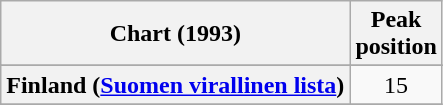<table class="wikitable sortable plainrowheaders">
<tr>
<th scope="col">Chart (1993)</th>
<th scope="col">Peak<br>position</th>
</tr>
<tr>
</tr>
<tr>
<th scope="row">Finland (<a href='#'>Suomen virallinen lista</a>)</th>
<td align="center">15</td>
</tr>
<tr>
</tr>
</table>
